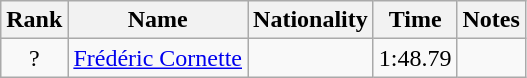<table class="wikitable sortable" style="text-align:center">
<tr>
<th>Rank</th>
<th>Name</th>
<th>Nationality</th>
<th>Time</th>
<th>Notes</th>
</tr>
<tr>
<td>?</td>
<td align=left><a href='#'>Frédéric Cornette</a></td>
<td align=left></td>
<td>1:48.79</td>
<td></td>
</tr>
</table>
